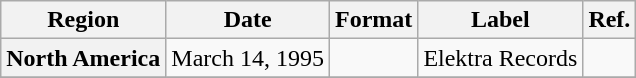<table class="wikitable plainrowheaders">
<tr>
<th scope="col">Region</th>
<th scope="col">Date</th>
<th scope="col">Format</th>
<th scope="col">Label</th>
<th scope="col">Ref.</th>
</tr>
<tr>
<th scope="row">North America</th>
<td>March 14, 1995</td>
<td></td>
<td>Elektra Records</td>
<td></td>
</tr>
<tr>
</tr>
</table>
